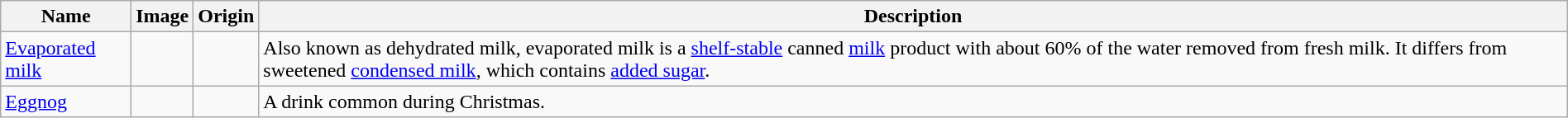<table class="wikitable sortable" style="width:100%;">
<tr>
<th>Name</th>
<th class="unsortable">Image</th>
<th>Origin</th>
<th>Description</th>
</tr>
<tr>
<td><a href='#'>Evaporated milk</a></td>
<td></td>
<td></td>
<td>Also known as dehydrated milk, evaporated milk is a <a href='#'>shelf-stable</a> canned <a href='#'>milk</a> product with about 60% of the water removed from fresh milk. It differs from sweetened <a href='#'>condensed milk</a>, which contains <a href='#'>added sugar</a>.</td>
</tr>
<tr>
<td><a href='#'>Eggnog</a></td>
<td></td>
<td></td>
<td>A drink common during Christmas.</td>
</tr>
</table>
